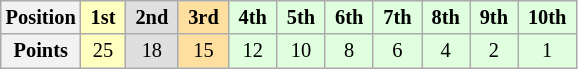<table class="wikitable" style="font-size:85%; text-align:center">
<tr>
<th>Position</th>
<td style="background:#ffffbf;"> <strong>1st</strong> </td>
<td style="background:#dfdfdf;"> <strong>2nd</strong> </td>
<td style="background:#ffdf9f;"> <strong>3rd</strong> </td>
<td style="background:#dfffdf;"> <strong>4th</strong> </td>
<td style="background:#dfffdf;"> <strong>5th</strong> </td>
<td style="background:#dfffdf;"> <strong>6th</strong> </td>
<td style="background:#dfffdf;"> <strong>7th</strong> </td>
<td style="background:#dfffdf;"> <strong>8th</strong> </td>
<td style="background:#dfffdf;"> <strong>9th</strong> </td>
<td style="background:#dfffdf;"> <strong>10th</strong> </td>
</tr>
<tr>
<th>Points</th>
<td style="background:#ffffbf;">25</td>
<td style="background:#dfdfdf;">18</td>
<td style="background:#ffdf9f;">15</td>
<td style="background:#dfffdf;">12</td>
<td style="background:#dfffdf;">10</td>
<td style="background:#dfffdf;">8</td>
<td style="background:#dfffdf;">6</td>
<td style="background:#dfffdf;">4</td>
<td style="background:#dfffdf;">2</td>
<td style="background:#dfffdf;">1</td>
</tr>
</table>
